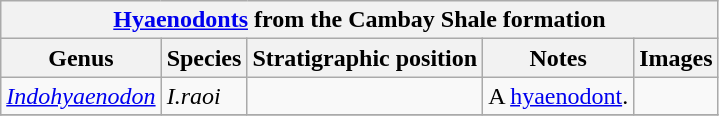<table class="wikitable" align="center">
<tr>
<th colspan="7" align="center"><strong><a href='#'>Hyaenodonts</a> from the Cambay Shale formation</strong></th>
</tr>
<tr>
<th>Genus</th>
<th>Species</th>
<th>Stratigraphic position</th>
<th>Notes</th>
<th>Images</th>
</tr>
<tr>
<td><em><a href='#'>Indohyaenodon</a></em></td>
<td><em>I.raoi</em></td>
<td></td>
<td>A <a href='#'>hyaenodont</a>.</td>
<td></td>
</tr>
<tr>
</tr>
</table>
